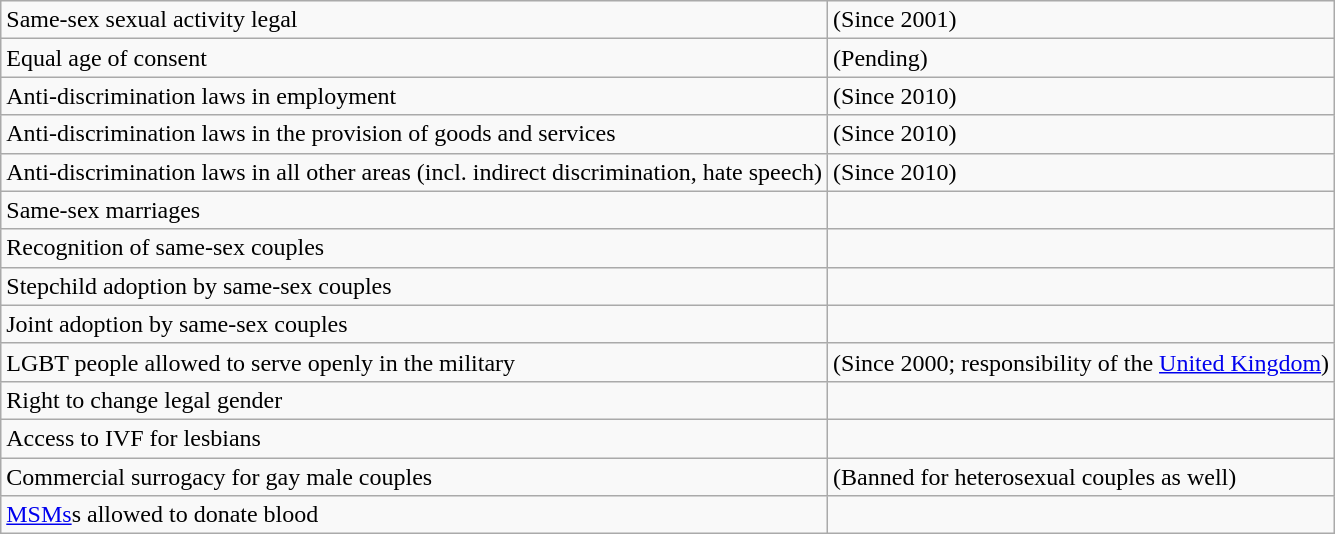<table class="wikitable">
<tr>
<td>Same-sex sexual activity legal</td>
<td> (Since 2001)</td>
</tr>
<tr>
<td>Equal age of consent</td>
<td> (Pending)</td>
</tr>
<tr>
<td>Anti-discrimination laws in employment</td>
<td> (Since 2010)</td>
</tr>
<tr>
<td>Anti-discrimination laws in the provision of goods and services</td>
<td> (Since 2010)</td>
</tr>
<tr>
<td>Anti-discrimination laws in all other areas (incl. indirect discrimination, hate speech)</td>
<td> (Since 2010)</td>
</tr>
<tr>
<td>Same-sex marriages</td>
<td></td>
</tr>
<tr>
<td>Recognition of same-sex couples</td>
<td></td>
</tr>
<tr>
<td>Stepchild adoption by same-sex couples</td>
<td></td>
</tr>
<tr>
<td>Joint adoption by same-sex couples</td>
<td></td>
</tr>
<tr>
<td>LGBT people allowed to serve openly in the military</td>
<td> (Since 2000; responsibility of the <a href='#'>United Kingdom</a>)</td>
</tr>
<tr>
<td>Right to change legal gender</td>
<td></td>
</tr>
<tr>
<td>Access to IVF for lesbians</td>
<td></td>
</tr>
<tr>
<td>Commercial surrogacy for gay male couples</td>
<td> (Banned for heterosexual couples as well)</td>
</tr>
<tr>
<td><a href='#'>MSMs</a>s allowed to donate blood</td>
<td></td>
</tr>
</table>
